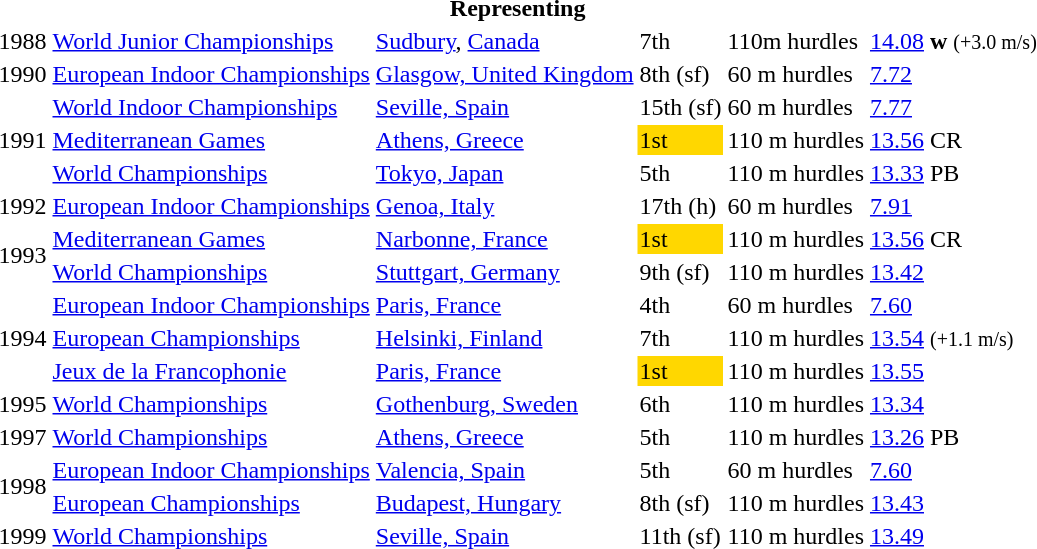<table>
<tr>
<th colspan="6">Representing </th>
</tr>
<tr>
<td>1988</td>
<td><a href='#'>World Junior Championships</a></td>
<td><a href='#'>Sudbury</a>, <a href='#'>Canada</a></td>
<td>7th</td>
<td>110m hurdles</td>
<td><a href='#'>14.08</a> <strong>w</strong> <small>(+3.0 m/s)</small></td>
</tr>
<tr>
<td>1990</td>
<td><a href='#'>European Indoor Championships</a></td>
<td><a href='#'>Glasgow, United Kingdom</a></td>
<td>8th (sf)</td>
<td>60 m hurdles</td>
<td><a href='#'>7.72</a></td>
</tr>
<tr>
<td rowspan=3>1991</td>
<td><a href='#'>World Indoor Championships</a></td>
<td><a href='#'>Seville, Spain</a></td>
<td>15th (sf)</td>
<td>60 m hurdles</td>
<td><a href='#'>7.77</a></td>
</tr>
<tr>
<td><a href='#'>Mediterranean Games</a></td>
<td><a href='#'>Athens, Greece</a></td>
<td bgcolor="gold">1st</td>
<td>110 m hurdles</td>
<td><a href='#'>13.56</a> CR</td>
</tr>
<tr>
<td><a href='#'>World Championships</a></td>
<td><a href='#'>Tokyo, Japan</a></td>
<td>5th</td>
<td>110 m hurdles</td>
<td><a href='#'>13.33</a> PB</td>
</tr>
<tr>
<td>1992</td>
<td><a href='#'>European Indoor Championships</a></td>
<td><a href='#'>Genoa, Italy</a></td>
<td>17th (h)</td>
<td>60 m hurdles</td>
<td><a href='#'>7.91</a></td>
</tr>
<tr>
<td rowspan=2>1993</td>
<td><a href='#'>Mediterranean Games</a></td>
<td><a href='#'>Narbonne, France</a></td>
<td bgcolor="gold">1st</td>
<td>110 m hurdles</td>
<td><a href='#'>13.56</a> CR</td>
</tr>
<tr>
<td><a href='#'>World Championships</a></td>
<td><a href='#'>Stuttgart, Germany</a></td>
<td>9th (sf)</td>
<td>110 m hurdles</td>
<td><a href='#'>13.42</a></td>
</tr>
<tr>
<td rowspan=3>1994</td>
<td><a href='#'>European Indoor Championships</a></td>
<td><a href='#'>Paris, France</a></td>
<td>4th</td>
<td>60 m hurdles</td>
<td><a href='#'>7.60</a></td>
</tr>
<tr>
<td><a href='#'>European Championships</a></td>
<td><a href='#'>Helsinki, Finland</a></td>
<td>7th</td>
<td>110 m hurdles</td>
<td><a href='#'>13.54</a> <small>(+1.1 m/s)</small></td>
</tr>
<tr>
<td><a href='#'>Jeux de la Francophonie</a></td>
<td><a href='#'>Paris, France</a></td>
<td bgcolor="gold">1st</td>
<td>110 m hurdles</td>
<td><a href='#'>13.55</a></td>
</tr>
<tr>
<td>1995</td>
<td><a href='#'>World Championships</a></td>
<td><a href='#'>Gothenburg, Sweden</a></td>
<td>6th</td>
<td>110 m hurdles</td>
<td><a href='#'>13.34</a></td>
</tr>
<tr>
<td>1997</td>
<td><a href='#'>World Championships</a></td>
<td><a href='#'>Athens, Greece</a></td>
<td>5th</td>
<td>110 m hurdles</td>
<td><a href='#'>13.26</a> PB</td>
</tr>
<tr>
<td rowspan=2>1998</td>
<td><a href='#'>European Indoor Championships</a></td>
<td><a href='#'>Valencia, Spain</a></td>
<td>5th</td>
<td>60 m hurdles</td>
<td><a href='#'>7.60</a></td>
</tr>
<tr>
<td><a href='#'>European Championships</a></td>
<td><a href='#'>Budapest, Hungary</a></td>
<td>8th (sf)</td>
<td>110 m hurdles</td>
<td><a href='#'>13.43</a></td>
</tr>
<tr>
<td>1999</td>
<td><a href='#'>World Championships</a></td>
<td><a href='#'>Seville, Spain</a></td>
<td>11th (sf)</td>
<td>110 m hurdles</td>
<td><a href='#'>13.49</a></td>
</tr>
</table>
